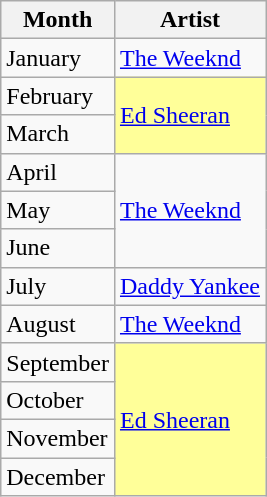<table class="wikitable sortable plainrowheaders">
<tr>
<th>Month</th>
<th>Artist</th>
</tr>
<tr>
<td>January</td>
<td><a href='#'>The Weeknd</a></td>
</tr>
<tr>
<td>February</td>
<td rowspan="2" bgcolor="#ffff99"><a href='#'>Ed Sheeran</a></td>
</tr>
<tr>
<td>March</td>
</tr>
<tr>
<td>April</td>
<td rowspan="3"><a href='#'>The Weeknd</a></td>
</tr>
<tr>
<td>May</td>
</tr>
<tr>
<td>June</td>
</tr>
<tr>
<td>July</td>
<td><a href='#'>Daddy Yankee</a></td>
</tr>
<tr>
<td>August</td>
<td><a href='#'>The Weeknd</a></td>
</tr>
<tr>
<td>September</td>
<td rowspan="4" bgcolor="#ffff99"><a href='#'>Ed Sheeran</a></td>
</tr>
<tr>
<td>October</td>
</tr>
<tr>
<td>November</td>
</tr>
<tr>
<td>December</td>
</tr>
</table>
